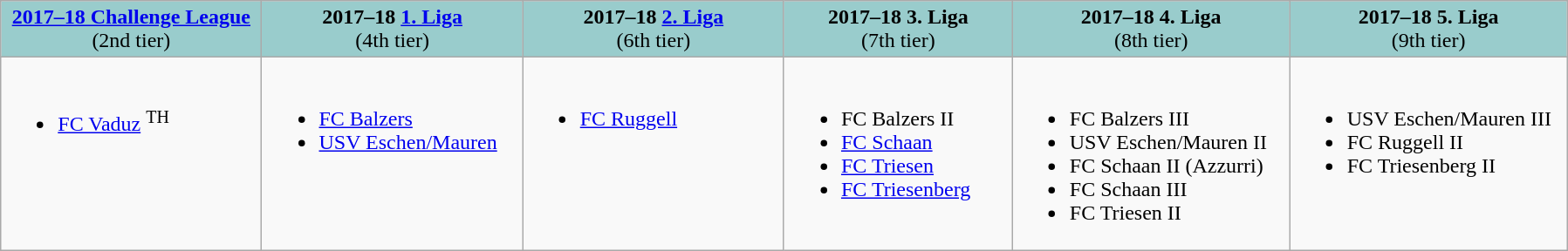<table class="wikitable">
<tr valign="top" bgcolor="#99CCCC">
<td align="center" width="16%"><strong><a href='#'>2017–18 Challenge League</a></strong><br>(2nd tier)</td>
<td align="center" width="16%"><strong>2017–18 <a href='#'>1. Liga</a></strong><br>(4th tier)</td>
<td align="center" width="16%"><strong>2017–18 <a href='#'>2. Liga</a></strong><br>(6th tier)</td>
<td align="center" width="14%"><strong>2017–18 3. Liga</strong><br>(7th tier)</td>
<td align="center" width="17%"><strong>2017–18 4. Liga</strong><br>(8th tier)</td>
<td align="center" width="17%"><strong>2017–18 5. Liga</strong><br>(9th tier)</td>
</tr>
<tr valign="top">
<td><br><ul><li><a href='#'>FC Vaduz</a> <sup>TH</sup></li></ul></td>
<td><br><ul><li><a href='#'>FC Balzers</a></li><li><a href='#'>USV Eschen/Mauren</a></li></ul></td>
<td><br><ul><li><a href='#'>FC Ruggell</a></li></ul></td>
<td><br><ul><li>FC Balzers II</li><li><a href='#'>FC Schaan</a></li><li><a href='#'>FC Triesen</a></li><li><a href='#'>FC Triesenberg</a></li></ul></td>
<td><br><ul><li>FC Balzers III</li><li>USV Eschen/Mauren II</li><li>FC Schaan II (Azzurri)</li><li>FC Schaan III</li><li>FC Triesen II</li></ul></td>
<td><br><ul><li>USV Eschen/Mauren III</li><li>FC Ruggell II</li><li>FC Triesenberg II</li></ul></td>
</tr>
</table>
